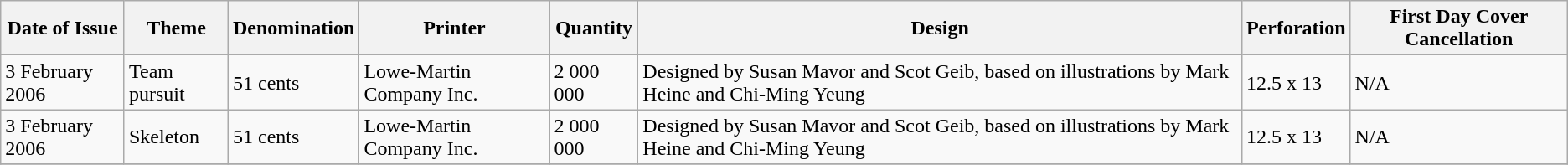<table class="wikitable sortable">
<tr>
<th>Date of Issue</th>
<th>Theme</th>
<th>Denomination</th>
<th>Printer</th>
<th>Quantity</th>
<th>Design</th>
<th>Perforation</th>
<th>First Day Cover Cancellation</th>
</tr>
<tr>
<td>3 February 2006</td>
<td>Team pursuit</td>
<td>51 cents</td>
<td>Lowe-Martin Company Inc.</td>
<td>2 000 000</td>
<td>Designed by Susan Mavor and Scot Geib, based on illustrations by Mark Heine and Chi-Ming Yeung</td>
<td>12.5 x 13</td>
<td>N/A</td>
</tr>
<tr>
<td>3 February 2006</td>
<td>Skeleton</td>
<td>51 cents</td>
<td>Lowe-Martin Company Inc.</td>
<td>2 000 000</td>
<td>Designed by Susan Mavor and Scot Geib, based on illustrations by Mark Heine and Chi-Ming Yeung</td>
<td>12.5 x 13</td>
<td>N/A</td>
</tr>
<tr>
</tr>
</table>
